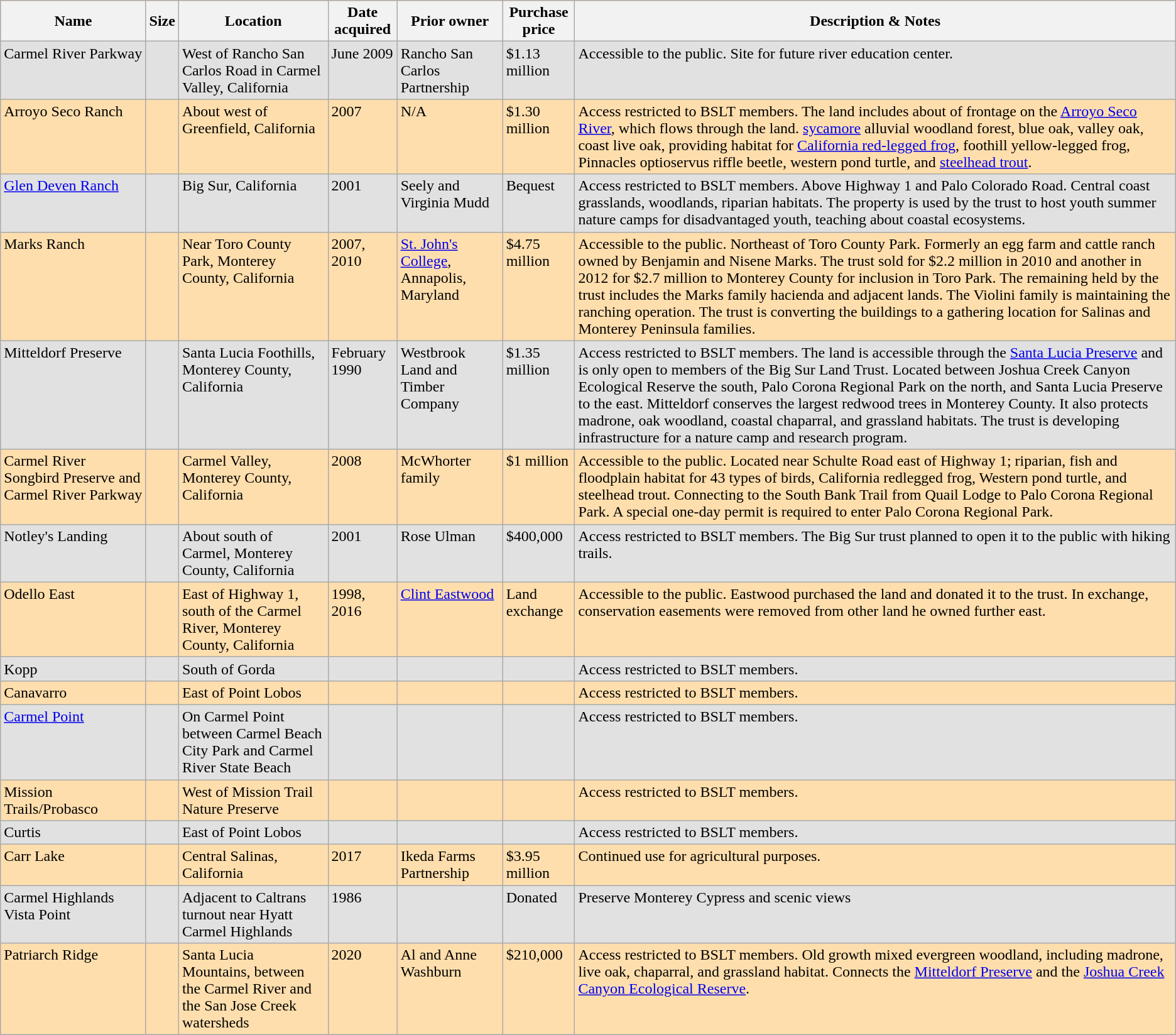<table class="wikitable" style=" border: 1px solid black; padding: 5px; background: #ffdead;" |>
<tr>
<th scope=col>Name</th>
<th scope=col>Size</th>
<th scope=col>Location</th>
<th scope=col class="unsortable">Date acquired</th>
<th scope=col>Prior owner</th>
<th scope=col>Purchase price</th>
<th class="unsortable">Description & Notes</th>
</tr>
<tr style="vertical-align: top; background: #e1e1e1;">
<td>Carmel River Parkway</td>
<td></td>
<td>West of Rancho San Carlos Road in Carmel Valley, California</td>
<td>June 2009</td>
<td>Rancho San Carlos Partnership</td>
<td>$1.13 million</td>
<td>Accessible to the public. Site for future river education center.</td>
</tr>
<tr style="vertical-align: top;">
<td>Arroyo Seco Ranch</td>
<td></td>
<td>About  west of Greenfield, California</td>
<td>2007</td>
<td>N/A</td>
<td>$1.30 million</td>
<td>Access restricted to BSLT members. The land includes about  of frontage on the <a href='#'>Arroyo Seco River</a>, which flows through the land. <a href='#'>sycamore</a> alluvial woodland forest, blue oak, valley oak, coast live oak, providing habitat for <a href='#'>California red-legged frog</a>, foothill yellow-legged frog, Pinnacles optioservus riffle beetle, western pond turtle, and <a href='#'>steelhead trout</a>.</td>
</tr>
<tr style="vertical-align: top; background: #e1e1e1;">
<td><a href='#'>Glen Deven Ranch</a></td>
<td></td>
<td>Big Sur, California</td>
<td>2001</td>
<td>Seely and Virginia Mudd</td>
<td>Bequest</td>
<td>Access restricted to BSLT members. Above Highway 1 and Palo Colorado Road. Central coast grasslands, woodlands, riparian habitats. The property is used by the trust to host youth summer nature camps for disadvantaged youth, teaching about coastal ecosystems.</td>
</tr>
<tr style="vertical-align: top;">
<td>Marks Ranch</td>
<td></td>
<td>Near Toro County Park, Monterey County, California</td>
<td>2007, 2010</td>
<td><a href='#'>St. John's College</a>, Annapolis, Maryland</td>
<td>$4.75 million</td>
<td>Accessible to the public.  Northeast of Toro County Park. Formerly an egg farm and cattle ranch owned by Benjamin and Nisene Marks. The trust sold  for $2.2 million in 2010 and another  in 2012 for $2.7 million to Monterey County for inclusion in Toro Park. The remaining  held by the trust includes the Marks family hacienda and adjacent lands. The Violini family is maintaining the ranching operation. The trust is converting the buildings to a gathering location for Salinas and Monterey Peninsula families.</td>
</tr>
<tr style="vertical-align: top; background: #e1e1e1;">
<td>Mitteldorf Preserve</td>
<td></td>
<td>Santa Lucia Foothills, Monterey County, California</td>
<td>February 1990</td>
<td>Westbrook Land and Timber Company</td>
<td>$1.35 million</td>
<td>Access restricted to BSLT members. The land is accessible through the <a href='#'>Santa Lucia Preserve</a> and is only open to members of the Big Sur Land Trust. Located between Joshua Creek Canyon Ecological Reserve the south, Palo Corona Regional Park on the north, and Santa Lucia Preserve to the east. Mitteldorf conserves the largest redwood trees in Monterey County. It also protects madrone, oak woodland, coastal chaparral, and grassland habitats.  The trust is developing infrastructure for a nature camp and research program.</td>
</tr>
<tr style="vertical-align: top;">
<td>Carmel River Songbird Preserve and Carmel River Parkway</td>
<td></td>
<td>Carmel Valley, Monterey County, California</td>
<td>2008</td>
<td>McWhorter family</td>
<td>$1 million</td>
<td>Accessible to the public. Located near Schulte Road  east of Highway 1; riparian, fish and floodplain habitat for 43 types of birds, California redlegged frog, Western pond turtle, and steelhead trout.  Connecting to the  South Bank Trail from Quail Lodge to Palo Corona Regional Park. A special one-day permit is required to enter Palo Corona Regional Park.</td>
</tr>
<tr style="vertical-align: top; background: #e1e1e1;">
<td>Notley's Landing</td>
<td></td>
<td>About  south of Carmel, Monterey County, California</td>
<td>2001</td>
<td>Rose Ulman</td>
<td>$400,000</td>
<td>Access restricted to BSLT members. The Big Sur trust planned to open it to the public with hiking trails.</td>
</tr>
<tr style="vertical-align: top; ">
<td>Odello East</td>
<td></td>
<td>East of Highway 1, south of the Carmel River, Monterey County, California</td>
<td>1998, 2016</td>
<td><a href='#'>Clint Eastwood</a></td>
<td>Land exchange</td>
<td>Accessible to the public. Eastwood purchased the land and donated it to the trust. In exchange, conservation easements were removed from other land he owned further east.</td>
</tr>
<tr style="vertical-align: top; background: #e1e1e1;">
<td>Kopp</td>
<td></td>
<td>South of Gorda</td>
<td></td>
<td></td>
<td></td>
<td>Access restricted to BSLT members.</td>
</tr>
<tr style="vertical-align: top;">
<td>Canavarro</td>
<td></td>
<td>East of Point Lobos</td>
<td></td>
<td></td>
<td></td>
<td>Access restricted to BSLT members.</td>
</tr>
<tr style="vertical-align: top; background: #e1e1e1;">
<td><a href='#'>Carmel Point</a></td>
<td></td>
<td>On Carmel Point between Carmel Beach City Park and Carmel River State Beach</td>
<td></td>
<td></td>
<td></td>
<td>Access restricted to BSLT members.</td>
</tr>
<tr style="vertical-align: top; ">
<td>Mission Trails/Probasco</td>
<td></td>
<td>West of Mission Trail Nature Preserve</td>
<td></td>
<td></td>
<td></td>
<td>Access restricted to BSLT members.</td>
</tr>
<tr style="vertical-align: top;  background: #e1e1e1;">
<td>Curtis</td>
<td></td>
<td>East of Point Lobos</td>
<td></td>
<td></td>
<td></td>
<td>Access restricted to BSLT members.</td>
</tr>
<tr style="vertical-align: top; ">
<td>Carr Lake</td>
<td></td>
<td>Central Salinas, California</td>
<td>2017</td>
<td>Ikeda Farms Partnership</td>
<td>$3.95 million</td>
<td>Continued use for agricultural purposes.</td>
</tr>
<tr style="vertical-align: top; background: #e1e1e1;">
<td>Carmel Highlands Vista Point</td>
<td></td>
<td>Adjacent to Caltrans turnout near Hyatt Carmel Highlands</td>
<td>1986</td>
<td></td>
<td>Donated</td>
<td>Preserve Monterey Cypress and scenic views</td>
</tr>
<tr style="vertical-align: top; ">
<td>Patriarch Ridge</td>
<td></td>
<td>Santa Lucia Mountains, between the Carmel River and the San Jose Creek watersheds</td>
<td>2020</td>
<td>Al and Anne Washburn</td>
<td>$210,000</td>
<td>Access restricted to BSLT members. Old growth mixed evergreen woodland, including madrone, live oak, chaparral, and grassland habitat. Connects the <a href='#'>Mitteldorf Preserve</a> and the <a href='#'>Joshua Creek Canyon Ecological Reserve</a>.</td>
</tr>
</table>
